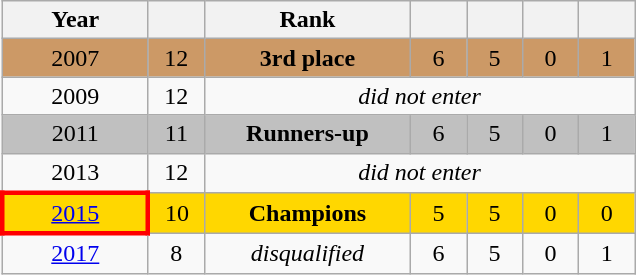<table class="wikitable" style="text-align: center;">
<tr>
<th width=90>Year</th>
<th width=30></th>
<th width=130>Rank</th>
<th width=30></th>
<th width=30></th>
<th width=30></th>
<th width=30></th>
</tr>
<tr bgcolor=#cc9966>
<td> 2007</td>
<td>12</td>
<td><strong>3rd place</strong></td>
<td>6</td>
<td>5</td>
<td>0</td>
<td>1</td>
</tr>
<tr>
<td> 2009</td>
<td>12</td>
<td colspan=5><em>did not enter</em></td>
</tr>
<tr bgcolor=silver>
<td> 2011</td>
<td>11</td>
<td><strong>Runners-up</strong></td>
<td>6</td>
<td>5</td>
<td>0</td>
<td>1</td>
</tr>
<tr>
<td> 2013</td>
<td>12</td>
<td colspan=5><em>did not enter</em></td>
</tr>
<tr bgcolor=gold>
<td style="border: 3px solid red"> <a href='#'>2015</a></td>
<td>10</td>
<td><strong>Champions</strong></td>
<td>5</td>
<td>5</td>
<td>0</td>
<td>0</td>
</tr>
<tr>
<td> <a href='#'>2017</a></td>
<td>8</td>
<td><em>disqualified</em></td>
<td>6</td>
<td>5</td>
<td>0</td>
<td>1</td>
</tr>
</table>
